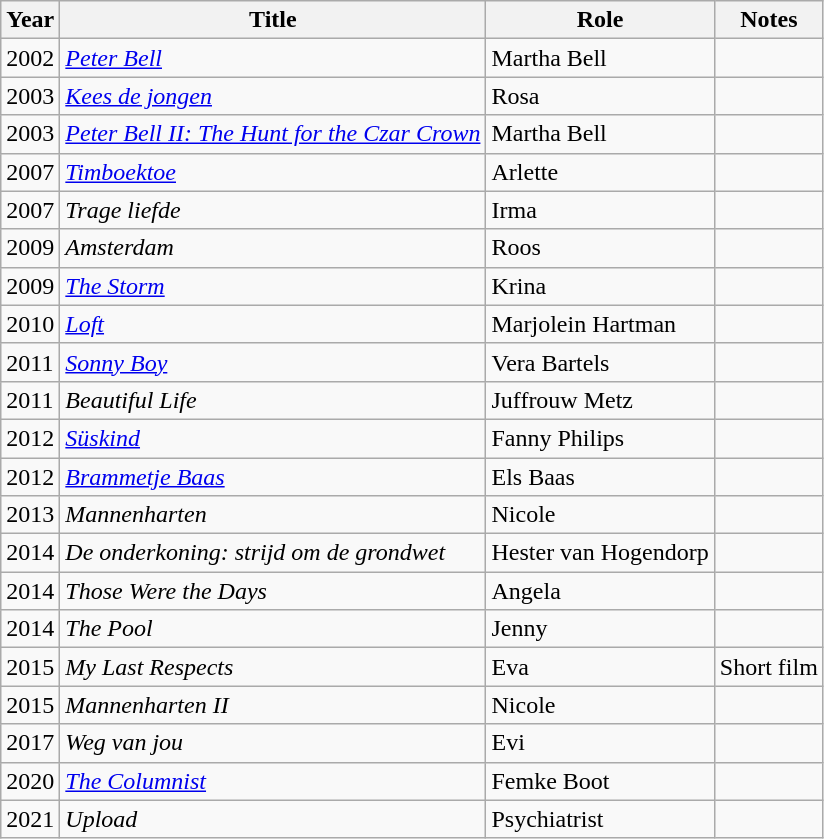<table class="wikitable sortable">
<tr>
<th>Year</th>
<th>Title</th>
<th>Role</th>
<th class="unsortable">Notes</th>
</tr>
<tr>
<td>2002</td>
<td><em><a href='#'>Peter Bell</a></em></td>
<td>Martha Bell</td>
<td></td>
</tr>
<tr>
<td>2003</td>
<td><em><a href='#'>Kees de jongen</a></em></td>
<td>Rosa</td>
<td></td>
</tr>
<tr>
<td>2003</td>
<td><em><a href='#'>Peter Bell II: The Hunt for the Czar Crown</a></em></td>
<td>Martha Bell</td>
<td></td>
</tr>
<tr>
<td>2007</td>
<td><em><a href='#'>Timboektoe</a></em></td>
<td>Arlette</td>
<td></td>
</tr>
<tr>
<td>2007</td>
<td><em>Trage liefde</em></td>
<td>Irma</td>
<td></td>
</tr>
<tr>
<td>2009</td>
<td><em>Amsterdam</em></td>
<td>Roos</td>
<td></td>
</tr>
<tr>
<td>2009</td>
<td><em><a href='#'>The Storm</a></em></td>
<td>Krina</td>
<td></td>
</tr>
<tr>
<td>2010</td>
<td><em><a href='#'>Loft</a></em></td>
<td>Marjolein Hartman</td>
<td></td>
</tr>
<tr>
<td>2011</td>
<td><em><a href='#'>Sonny Boy</a></em></td>
<td>Vera Bartels</td>
<td></td>
</tr>
<tr>
<td>2011</td>
<td><em>Beautiful Life</em></td>
<td>Juffrouw Metz</td>
<td></td>
</tr>
<tr>
<td>2012</td>
<td><em><a href='#'>Süskind</a></em></td>
<td>Fanny Philips</td>
<td></td>
</tr>
<tr>
<td>2012</td>
<td><em><a href='#'>Brammetje Baas</a></em></td>
<td>Els Baas</td>
<td></td>
</tr>
<tr>
<td>2013</td>
<td><em>Mannenharten</em></td>
<td>Nicole</td>
<td></td>
</tr>
<tr>
<td>2014</td>
<td><em>De onderkoning: strijd om de grondwet</em></td>
<td>Hester van Hogendorp</td>
<td></td>
</tr>
<tr>
<td>2014</td>
<td><em>Those Were the Days</em></td>
<td>Angela</td>
<td></td>
</tr>
<tr>
<td>2014</td>
<td><em>The Pool</em></td>
<td>Jenny</td>
<td></td>
</tr>
<tr>
<td>2015</td>
<td><em>My Last Respects</em></td>
<td>Eva</td>
<td>Short film</td>
</tr>
<tr>
<td>2015</td>
<td><em>Mannenharten II</em></td>
<td>Nicole</td>
<td></td>
</tr>
<tr>
<td>2017</td>
<td><em>Weg van jou</em></td>
<td>Evi</td>
<td></td>
</tr>
<tr>
<td>2020</td>
<td><em><a href='#'>The Columnist</a></em></td>
<td>Femke Boot</td>
<td></td>
</tr>
<tr>
<td>2021</td>
<td><em>Upload</em></td>
<td>Psychiatrist</td>
<td></td>
</tr>
</table>
